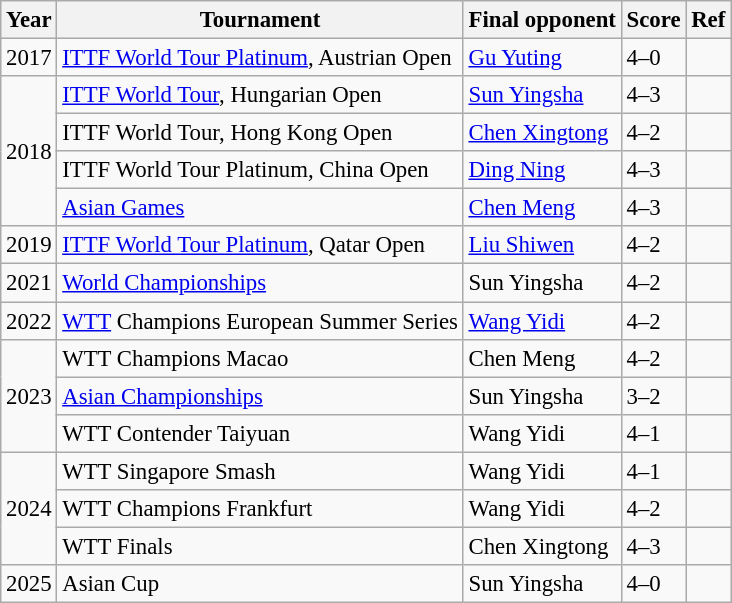<table class="wikitable sortable" style="font-size: 95%;">
<tr>
<th class="unsortable">Year</th>
<th>Tournament</th>
<th>Final opponent</th>
<th>Score</th>
<th class="unsortable">Ref</th>
</tr>
<tr>
<td>2017</td>
<td><a href='#'>ITTF World Tour Platinum</a>, Austrian Open</td>
<td> <a href='#'>Gu Yuting</a></td>
<td>4–0</td>
<td></td>
</tr>
<tr>
<td rowspan="4">2018</td>
<td><a href='#'>ITTF World Tour</a>, Hungarian Open</td>
<td> <a href='#'>Sun Yingsha</a></td>
<td>4–3</td>
<td></td>
</tr>
<tr>
<td>ITTF World Tour, Hong Kong Open</td>
<td> <a href='#'>Chen Xingtong</a></td>
<td>4–2</td>
<td></td>
</tr>
<tr>
<td>ITTF World Tour Platinum, China Open</td>
<td> <a href='#'>Ding Ning</a></td>
<td>4–3</td>
<td></td>
</tr>
<tr>
<td><a href='#'>Asian Games</a></td>
<td> <a href='#'>Chen Meng</a></td>
<td>4–3</td>
<td></td>
</tr>
<tr>
<td>2019</td>
<td><a href='#'>ITTF World Tour Platinum</a>, Qatar Open</td>
<td> <a href='#'>Liu Shiwen</a></td>
<td>4–2</td>
<td></td>
</tr>
<tr>
<td>2021</td>
<td><a href='#'>World Championships</a></td>
<td> Sun Yingsha</td>
<td>4–2</td>
<td></td>
</tr>
<tr>
<td>2022</td>
<td><a href='#'>WTT</a> Champions European Summer Series</td>
<td> <a href='#'>Wang Yidi</a></td>
<td>4–2</td>
<td></td>
</tr>
<tr>
<td rowspan="3">2023</td>
<td>WTT Champions Macao</td>
<td> Chen Meng</td>
<td>4–2</td>
<td></td>
</tr>
<tr>
<td><a href='#'>Asian Championships</a></td>
<td> Sun Yingsha</td>
<td>3–2</td>
<td></td>
</tr>
<tr>
<td>WTT Contender Taiyuan</td>
<td> Wang Yidi</td>
<td>4–1</td>
<td></td>
</tr>
<tr>
<td rowspan="3">2024</td>
<td>WTT Singapore Smash</td>
<td> Wang Yidi</td>
<td>4–1</td>
<td></td>
</tr>
<tr>
<td>WTT Champions Frankfurt</td>
<td> Wang Yidi</td>
<td>4–2</td>
<td></td>
</tr>
<tr>
<td>WTT Finals</td>
<td> Chen Xingtong</td>
<td>4–3</td>
<td></td>
</tr>
<tr>
<td>2025</td>
<td>Asian Cup</td>
<td> Sun Yingsha</td>
<td>4–0</td>
<td></td>
</tr>
</table>
